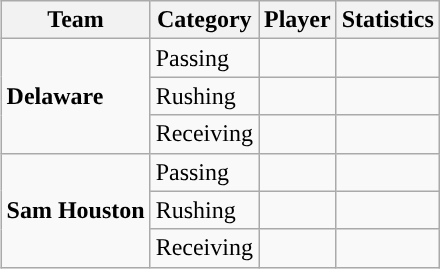<table class="wikitable" style="float: right;">
<tr>
<th>Team</th>
<th>Category</th>
<th>Player</th>
<th>Statistics</th>
</tr>
<tr>
<td rowspan=3><strong>Delaware</strong></td>
<td>Passing</td>
<td></td>
<td></td>
</tr>
<tr>
<td>Rushing</td>
<td></td>
<td></td>
</tr>
<tr>
<td>Receiving</td>
<td></td>
<td></td>
</tr>
<tr>
<td rowspan=3><strong>Sam Houston</strong></td>
<td>Passing</td>
<td></td>
<td></td>
</tr>
<tr>
<td>Rushing</td>
<td></td>
<td></td>
</tr>
<tr>
<td>Receiving</td>
<td></td>
<td></td>
</tr>
</table>
